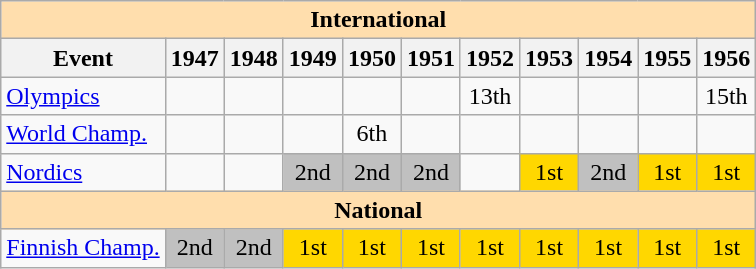<table class="wikitable" style="text-align:center">
<tr>
<th style="background-color: #ffdead; " colspan=11 align=center>International</th>
</tr>
<tr>
<th>Event</th>
<th>1947</th>
<th>1948</th>
<th>1949</th>
<th>1950</th>
<th>1951</th>
<th>1952</th>
<th>1953</th>
<th>1954</th>
<th>1955</th>
<th>1956</th>
</tr>
<tr>
<td align=left><a href='#'>Olympics</a></td>
<td></td>
<td></td>
<td></td>
<td></td>
<td></td>
<td>13th</td>
<td></td>
<td></td>
<td></td>
<td>15th</td>
</tr>
<tr>
<td align=left><a href='#'>World Champ.</a></td>
<td></td>
<td></td>
<td></td>
<td>6th</td>
<td></td>
<td></td>
<td></td>
<td></td>
<td></td>
<td></td>
</tr>
<tr>
<td align=left><a href='#'>Nordics</a></td>
<td></td>
<td></td>
<td bgcolor=silver>2nd</td>
<td bgcolor=silver>2nd</td>
<td bgcolor=silver>2nd</td>
<td></td>
<td bgcolor=gold>1st</td>
<td bgcolor=silver>2nd</td>
<td bgcolor=gold>1st</td>
<td bgcolor=gold>1st</td>
</tr>
<tr>
<th style="background-color: #ffdead; " colspan=11 align=center>National</th>
</tr>
<tr>
<td align=left><a href='#'>Finnish Champ.</a></td>
<td bgcolor=silver>2nd</td>
<td bgcolor=silver>2nd</td>
<td bgcolor=gold>1st</td>
<td bgcolor=gold>1st</td>
<td bgcolor=gold>1st</td>
<td bgcolor=gold>1st</td>
<td bgcolor=gold>1st</td>
<td bgcolor=gold>1st</td>
<td bgcolor=gold>1st</td>
<td bgcolor=gold>1st</td>
</tr>
</table>
